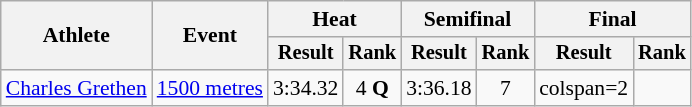<table class="wikitable" style="font-size:90%">
<tr>
<th rowspan="2">Athlete</th>
<th rowspan="2">Event</th>
<th colspan="2">Heat</th>
<th colspan="2">Semifinal</th>
<th colspan="2">Final</th>
</tr>
<tr style="font-size:95%">
<th>Result</th>
<th>Rank</th>
<th>Result</th>
<th>Rank</th>
<th>Result</th>
<th>Rank</th>
</tr>
<tr align=center>
<td align=left><a href='#'>Charles Grethen</a></td>
<td align=left><a href='#'>1500 metres</a></td>
<td>3:34.32 </td>
<td>4 <strong>Q</strong></td>
<td>3:36.18</td>
<td>7</td>
<td>colspan=2 </td>
</tr>
</table>
